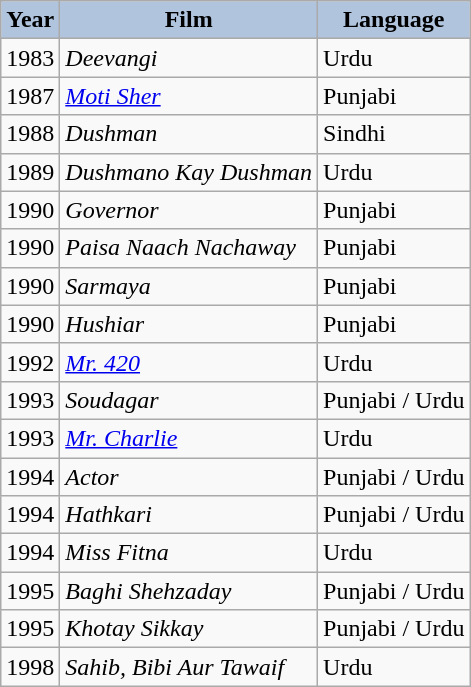<table class="wikitable sortable plainrowheaders">
<tr>
<th style="background:#B0C4DE;">Year</th>
<th style="background:#B0C4DE;">Film</th>
<th style="background:#B0C4DE;">Language</th>
</tr>
<tr>
<td>1983</td>
<td><em>Deevangi</em></td>
<td>Urdu</td>
</tr>
<tr>
<td>1987</td>
<td><em><a href='#'>Moti Sher</a></em></td>
<td>Punjabi</td>
</tr>
<tr>
<td>1988</td>
<td><em>Dushman</em></td>
<td>Sindhi</td>
</tr>
<tr>
<td>1989</td>
<td><em>Dushmano Kay Dushman</em></td>
<td>Urdu</td>
</tr>
<tr>
<td>1990</td>
<td><em>Governor</em></td>
<td>Punjabi</td>
</tr>
<tr>
<td>1990</td>
<td><em>Paisa Naach Nachaway</em></td>
<td>Punjabi</td>
</tr>
<tr>
<td>1990</td>
<td><em>Sarmaya</em></td>
<td>Punjabi</td>
</tr>
<tr>
<td>1990</td>
<td><em>Hushiar</em></td>
<td>Punjabi</td>
</tr>
<tr>
<td>1992</td>
<td><em><a href='#'> Mr. 420</a></em></td>
<td>Urdu</td>
</tr>
<tr>
<td>1993</td>
<td><em>Soudagar</em></td>
<td>Punjabi / Urdu</td>
</tr>
<tr>
<td>1993</td>
<td><em><a href='#'>Mr. Charlie</a></em></td>
<td>Urdu</td>
</tr>
<tr>
<td>1994</td>
<td><em>Actor</em></td>
<td>Punjabi / Urdu</td>
</tr>
<tr>
<td>1994</td>
<td><em>Hathkari</em></td>
<td>Punjabi / Urdu</td>
</tr>
<tr>
<td>1994</td>
<td><em>Miss Fitna</em></td>
<td>Urdu</td>
</tr>
<tr>
<td>1995</td>
<td><em>Baghi Shehzaday</em></td>
<td>Punjabi / Urdu</td>
</tr>
<tr>
<td>1995</td>
<td><em>Khotay Sikkay</em></td>
<td>Punjabi / Urdu</td>
</tr>
<tr>
<td>1998</td>
<td><em>Sahib, Bibi Aur Tawaif</em></td>
<td>Urdu</td>
</tr>
</table>
